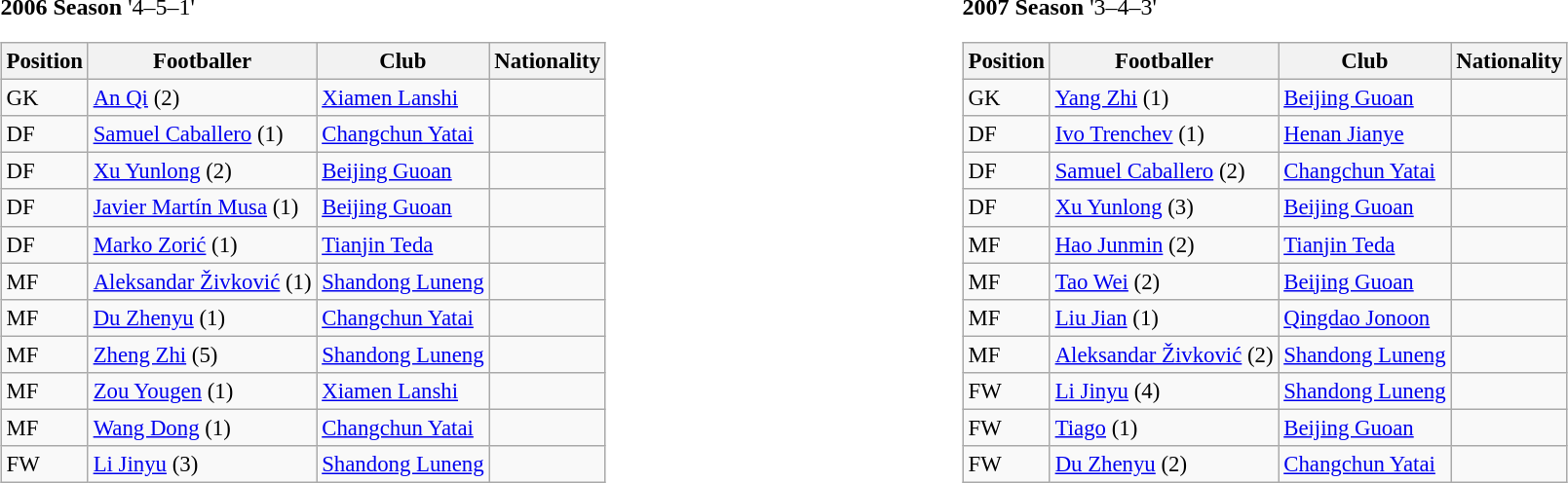<table style="width:100%;">
<tr>
<td><br><strong>2006 Season</strong>
'4–5–1'<table class="wikitable" style="font-size: 95%;">
<tr>
<th>Position</th>
<th>Footballer</th>
<th>Club</th>
<th>Nationality</th>
</tr>
<tr>
<td>GK</td>
<td><a href='#'>An Qi</a> (2)</td>
<td><a href='#'>Xiamen Lanshi</a></td>
<td></td>
</tr>
<tr>
<td>DF</td>
<td><a href='#'>Samuel Caballero</a> (1)</td>
<td><a href='#'>Changchun Yatai</a></td>
<td></td>
</tr>
<tr>
<td>DF</td>
<td><a href='#'>Xu Yunlong</a> (2)</td>
<td><a href='#'>Beijing Guoan</a></td>
<td></td>
</tr>
<tr>
<td>DF</td>
<td><a href='#'>Javier Martín Musa</a> (1)</td>
<td><a href='#'>Beijing Guoan</a></td>
<td></td>
</tr>
<tr>
<td>DF</td>
<td><a href='#'>Marko Zorić</a> (1)</td>
<td><a href='#'>Tianjin Teda</a></td>
<td></td>
</tr>
<tr>
<td>MF</td>
<td><a href='#'>Aleksandar Živković</a> (1)</td>
<td><a href='#'>Shandong Luneng</a></td>
<td></td>
</tr>
<tr>
<td>MF</td>
<td><a href='#'>Du Zhenyu</a> (1)</td>
<td><a href='#'>Changchun Yatai</a></td>
<td></td>
</tr>
<tr>
<td>MF</td>
<td><a href='#'>Zheng Zhi</a> (5)</td>
<td><a href='#'>Shandong Luneng</a></td>
<td></td>
</tr>
<tr>
<td>MF</td>
<td><a href='#'>Zou Yougen</a> (1)</td>
<td><a href='#'>Xiamen Lanshi</a></td>
<td></td>
</tr>
<tr>
<td>MF</td>
<td><a href='#'>Wang Dong</a> (1)</td>
<td><a href='#'>Changchun Yatai</a></td>
<td></td>
</tr>
<tr>
<td>FW</td>
<td><a href='#'>Li Jinyu</a> (3)</td>
<td><a href='#'>Shandong Luneng</a></td>
<td></td>
</tr>
</table>
</td>
<td width="50"> </td>
<td valign="top"><br><strong>2007 Season</strong>
'3–4–3'<table class="wikitable" style="font-size: 95%;">
<tr>
<th>Position</th>
<th>Footballer</th>
<th>Club</th>
<th>Nationality</th>
</tr>
<tr>
<td>GK</td>
<td><a href='#'>Yang Zhi</a> (1)</td>
<td><a href='#'>Beijing Guoan</a></td>
<td></td>
</tr>
<tr>
<td>DF</td>
<td><a href='#'>Ivo Trenchev</a> (1)</td>
<td><a href='#'>Henan Jianye</a></td>
<td></td>
</tr>
<tr>
<td>DF</td>
<td><a href='#'>Samuel Caballero</a> (2)</td>
<td><a href='#'>Changchun Yatai</a></td>
<td></td>
</tr>
<tr>
<td>DF</td>
<td><a href='#'>Xu Yunlong</a> (3)</td>
<td><a href='#'>Beijing Guoan</a></td>
<td></td>
</tr>
<tr>
<td>MF</td>
<td><a href='#'>Hao Junmin</a> (2)</td>
<td><a href='#'>Tianjin Teda</a></td>
<td></td>
</tr>
<tr>
<td>MF</td>
<td><a href='#'>Tao Wei</a> (2)</td>
<td><a href='#'>Beijing Guoan</a></td>
<td></td>
</tr>
<tr>
<td>MF</td>
<td><a href='#'>Liu Jian</a> (1)</td>
<td><a href='#'>Qingdao Jonoon</a></td>
<td></td>
</tr>
<tr>
<td>MF</td>
<td><a href='#'>Aleksandar Živković</a> (2)</td>
<td><a href='#'>Shandong Luneng</a></td>
<td></td>
</tr>
<tr>
<td>FW</td>
<td><a href='#'>Li Jinyu</a> (4)</td>
<td><a href='#'>Shandong Luneng</a></td>
<td></td>
</tr>
<tr>
<td>FW</td>
<td><a href='#'>Tiago</a> (1)</td>
<td><a href='#'>Beijing Guoan</a></td>
<td></td>
</tr>
<tr>
<td>FW</td>
<td><a href='#'>Du Zhenyu</a> (2)</td>
<td><a href='#'>Changchun Yatai</a></td>
<td></td>
</tr>
</table>
</td>
</tr>
</table>
